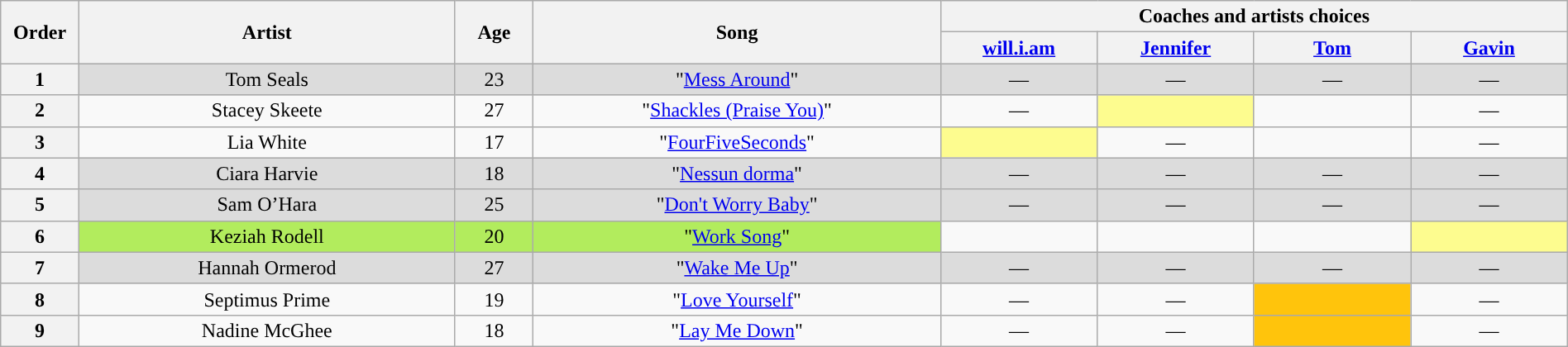<table class="wikitable" style="text-align:center; width:100%;">
<tr>
<th scope="col" rowspan="2" style="width:05%;">Order</th>
<th scope="col" rowspan="2" style="width:24%;">Artist</th>
<th scope="col" rowspan="2" style="width:05%;">Age</th>
<th scope="col" rowspan="2" style="width:26%;">Song</th>
<th colspan="4" style="width:40%;">Coaches and artists choices</th>
</tr>
<tr>
<th style="width:10%;"><a href='#'>will.i.am</a></th>
<th style="width:10%;"><a href='#'>Jennifer</a></th>
<th style="width:10%;"><a href='#'>Tom</a></th>
<th style="width:10%;"><a href='#'>Gavin</a></th>
</tr>
<tr style="background:#DCDCDC">
<th>1</th>
<td style="background:#DCDCDC; text-align:center;">Tom Seals</td>
<td style="background:#DCDCDC; text-align:center;">23</td>
<td style="background:#DCDCDC; text-align:center;">"<a href='#'>Mess Around</a>"</td>
<td>—</td>
<td>—</td>
<td>—</td>
<td>—</td>
</tr>
<tr>
<th>2</th>
<td>Stacey Skeete</td>
<td>27</td>
<td>"<a href='#'>Shackles (Praise You)</a>"</td>
<td>—</td>
<td style="background:#fdfc8f;"><strong></strong></td>
<td><strong></strong></td>
<td>—</td>
</tr>
<tr>
<th>3</th>
<td>Lia White</td>
<td>17</td>
<td>"<a href='#'>FourFiveSeconds</a>"</td>
<td style="background:#fdfc8f;"><strong></strong></td>
<td>—</td>
<td><strong></strong></td>
<td>—</td>
</tr>
<tr style="background:#DCDCDC">
<th>4</th>
<td style="background:#DCDCDC; text-align:center;">Ciara Harvie</td>
<td style="background:#DCDCDC; text-align:center;">18</td>
<td style="background:#DCDCDC; text-align:center;">"<a href='#'>Nessun dorma</a>"</td>
<td>—</td>
<td>—</td>
<td>—</td>
<td>—</td>
</tr>
<tr style="background:#DCDCDC">
<th>5</th>
<td style="background:#DCDCDC; text-align:center;">Sam O’Hara</td>
<td style="background:#DCDCDC; text-align:center;">25</td>
<td style="background:#DCDCDC; text-align:center;">"<a href='#'>Don't Worry Baby</a>"</td>
<td>—</td>
<td>—</td>
<td>—</td>
<td>—</td>
</tr>
<tr>
<th>6</th>
<td style="background-color:#B2EC5D;">Keziah Rodell</td>
<td style="background-color:#B2EC5D;">20</td>
<td style="background-color:#B2EC5D;">"<a href='#'>Work Song</a>"</td>
<td><strong></strong></td>
<td><strong></strong></td>
<td><strong></strong></td>
<td style="background:#fdfc8f;"><strong></strong></td>
</tr>
<tr style="background:#DCDCDC">
<th>7</th>
<td style="background:#DCDCDC; text-align:center;">Hannah Ormerod</td>
<td style="background:#DCDCDC; text-align:center;">27</td>
<td style="background:#DCDCDC; text-align:center;">"<a href='#'>Wake Me Up</a>"</td>
<td>—</td>
<td>—</td>
<td>—</td>
<td>—</td>
</tr>
<tr>
<th>8</th>
<td>Septimus Prime</td>
<td>19</td>
<td>"<a href='#'>Love Yourself</a>"</td>
<td>—</td>
<td>—</td>
<td style="background:#FFC40C;text-align:center;"><strong></strong></td>
<td>—</td>
</tr>
<tr>
<th>9</th>
<td>Nadine McGhee</td>
<td>18</td>
<td>"<a href='#'>Lay Me Down</a>"</td>
<td>—</td>
<td>—</td>
<td style="background:#FFC40C;text-align:center;"><strong></strong></td>
<td>—</td>
</tr>
</table>
